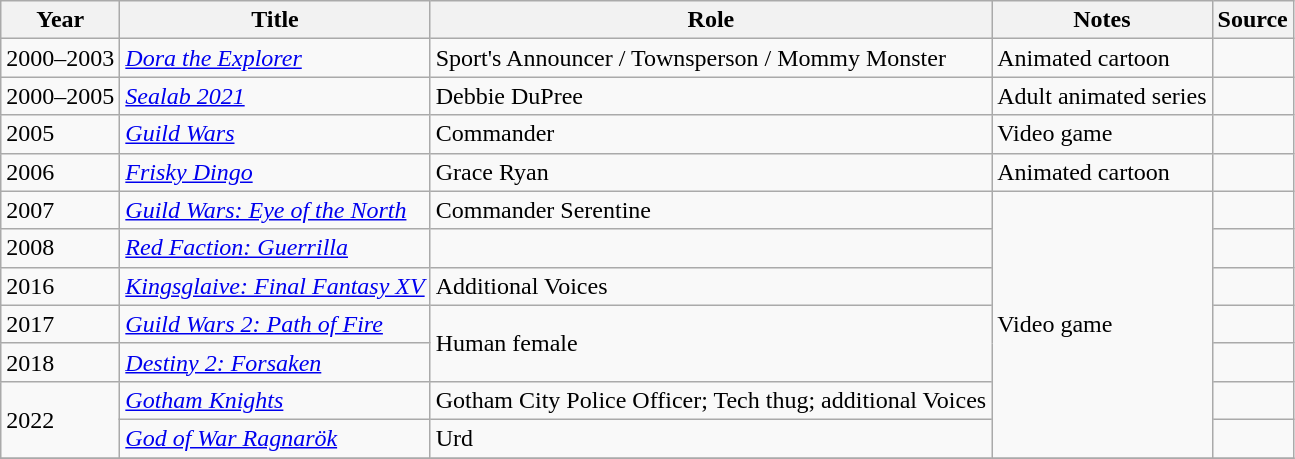<table class="wikitable">
<tr>
<th>Year</th>
<th>Title</th>
<th>Role</th>
<th>Notes</th>
<th>Source</th>
</tr>
<tr>
<td>2000–2003</td>
<td><em><a href='#'>Dora the Explorer</a></em></td>
<td>Sport's Announcer / Townsperson / Mommy Monster</td>
<td>Animated cartoon</td>
<td></td>
</tr>
<tr>
<td>2000–2005</td>
<td><em><a href='#'>Sealab 2021</a></em></td>
<td>Debbie DuPree</td>
<td>Adult animated series</td>
<td></td>
</tr>
<tr>
<td>2005</td>
<td><em><a href='#'>Guild Wars</a></em></td>
<td>Commander</td>
<td>Video game</td>
<td></td>
</tr>
<tr>
<td>2006</td>
<td><em><a href='#'>Frisky Dingo</a></em></td>
<td>Grace Ryan</td>
<td>Animated cartoon</td>
<td></td>
</tr>
<tr>
<td>2007</td>
<td><em><a href='#'>Guild Wars: Eye of the North</a></em></td>
<td>Commander Serentine</td>
<td rowspan=7>Video game</td>
<td></td>
</tr>
<tr>
<td>2008</td>
<td><em><a href='#'>Red Faction: Guerrilla</a></em></td>
<td></td>
<td></td>
</tr>
<tr>
<td>2016</td>
<td><em><a href='#'>Kingsglaive: Final Fantasy XV</a></em></td>
<td>Additional Voices</td>
<td></td>
</tr>
<tr>
<td>2017</td>
<td><em><a href='#'>Guild Wars 2: Path of Fire</a></em></td>
<td rowspan=2>Human female</td>
<td></td>
</tr>
<tr>
<td>2018</td>
<td><em><a href='#'>Destiny 2: Forsaken</a></em></td>
<td></td>
</tr>
<tr>
<td rowspan=2>2022</td>
<td><em><a href='#'>Gotham Knights</a></em></td>
<td>Gotham City Police Officer; Tech thug; additional Voices</td>
<td></td>
</tr>
<tr>
<td><em><a href='#'>God of War Ragnarök</a></em></td>
<td>Urd</td>
<td></td>
</tr>
<tr>
</tr>
</table>
